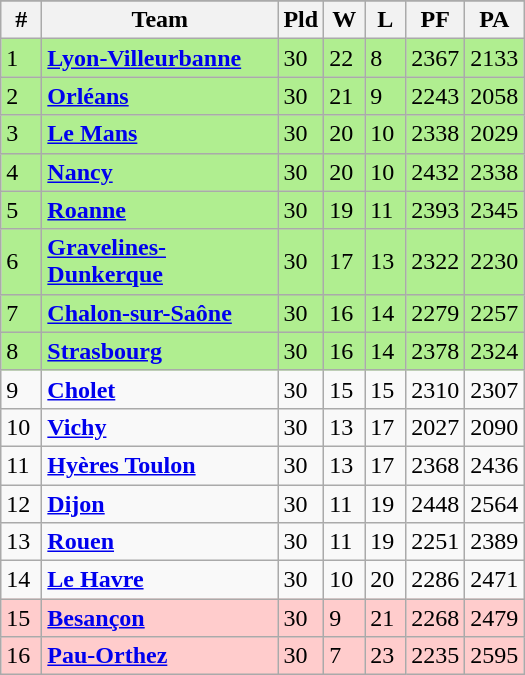<table class=wikitable>
<tr align=center>
</tr>
<tr>
<th width=20>#</th>
<th width=150>Team</th>
<th width=20>Pld</th>
<th width=20>W</th>
<th width=20>L</th>
<th width=30>PF</th>
<th width=30>PA</th>
</tr>
<tr bgcolor=B0EE90>
<td>1</td>
<td align="left"><strong><a href='#'>Lyon-Villeurbanne</a></strong></td>
<td>30</td>
<td>22</td>
<td>8</td>
<td>2367</td>
<td>2133</td>
</tr>
<tr bgcolor=B0EE90>
<td>2</td>
<td align="left"><strong><a href='#'>Orléans</a></strong></td>
<td>30</td>
<td>21</td>
<td>9</td>
<td>2243</td>
<td>2058</td>
</tr>
<tr bgcolor=B0EE90>
<td>3</td>
<td align="left"><strong><a href='#'>Le Mans</a></strong></td>
<td>30</td>
<td>20</td>
<td>10</td>
<td>2338</td>
<td>2029</td>
</tr>
<tr bgcolor=B0EE90>
<td>4</td>
<td align="left"><strong><a href='#'>Nancy</a></strong></td>
<td>30</td>
<td>20</td>
<td>10</td>
<td>2432</td>
<td>2338</td>
</tr>
<tr bgcolor=B0EE90>
<td>5</td>
<td align="left"><strong><a href='#'>Roanne</a></strong></td>
<td>30</td>
<td>19</td>
<td>11</td>
<td>2393</td>
<td>2345</td>
</tr>
<tr bgcolor=B0EE90>
<td>6</td>
<td align="left"><strong><a href='#'>Gravelines-Dunkerque</a></strong></td>
<td>30</td>
<td>17</td>
<td>13</td>
<td>2322</td>
<td>2230</td>
</tr>
<tr bgcolor=B0EE90>
<td>7</td>
<td align="left"><strong><a href='#'>Chalon-sur-Saône</a></strong></td>
<td>30</td>
<td>16</td>
<td>14</td>
<td>2279</td>
<td>2257</td>
</tr>
<tr bgcolor=B0EE90>
<td>8</td>
<td align="left"><strong><a href='#'>Strasbourg</a></strong></td>
<td>30</td>
<td>16</td>
<td>14</td>
<td>2378</td>
<td>2324</td>
</tr>
<tr>
<td>9</td>
<td align="left"><strong><a href='#'>Cholet</a></strong></td>
<td>30</td>
<td>15</td>
<td>15</td>
<td>2310</td>
<td>2307</td>
</tr>
<tr>
<td>10</td>
<td align="left"><strong><a href='#'>Vichy</a></strong></td>
<td>30</td>
<td>13</td>
<td>17</td>
<td>2027</td>
<td>2090</td>
</tr>
<tr>
<td>11</td>
<td align="left"><strong><a href='#'>Hyères Toulon</a></strong></td>
<td>30</td>
<td>13</td>
<td>17</td>
<td>2368</td>
<td>2436</td>
</tr>
<tr>
<td>12</td>
<td align="left"><strong><a href='#'>Dijon</a></strong></td>
<td>30</td>
<td>11</td>
<td>19</td>
<td>2448</td>
<td>2564</td>
</tr>
<tr>
<td>13</td>
<td align="left"><strong><a href='#'>Rouen</a></strong></td>
<td>30</td>
<td>11</td>
<td>19</td>
<td>2251</td>
<td>2389</td>
</tr>
<tr>
<td>14</td>
<td align="left"><strong><a href='#'>Le Havre</a></strong></td>
<td>30</td>
<td>10</td>
<td>20</td>
<td>2286</td>
<td>2471</td>
</tr>
<tr bgcolor=FFCCCC>
<td>15</td>
<td align="left"><strong><a href='#'>Besançon</a></strong></td>
<td>30</td>
<td>9</td>
<td>21</td>
<td>2268</td>
<td>2479</td>
</tr>
<tr bgcolor=FFCCCC>
<td>16</td>
<td align="left"><strong><a href='#'>Pau-Orthez</a></strong></td>
<td>30</td>
<td>7</td>
<td>23</td>
<td>2235</td>
<td>2595</td>
</tr>
</table>
